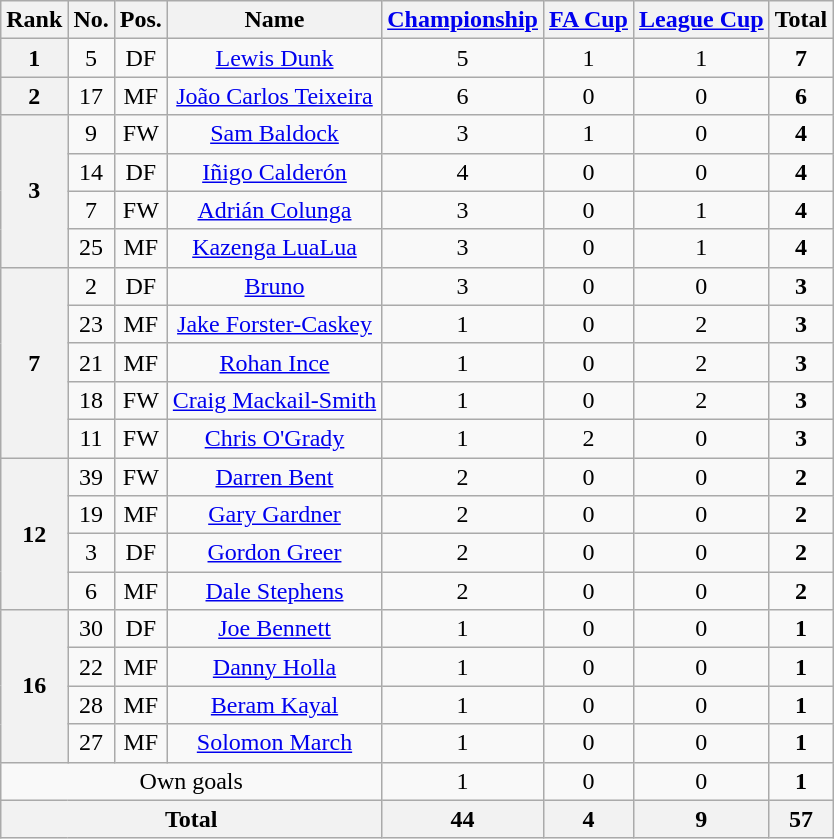<table class="wikitable" style="text-align: center;">
<tr>
<th>Rank</th>
<th>No.</th>
<th>Pos.</th>
<th>Name</th>
<th><a href='#'>Championship</a></th>
<th><a href='#'>FA Cup</a></th>
<th><a href='#'>League Cup</a></th>
<th>Total</th>
</tr>
<tr>
<th rowspan=1>1</th>
<td>5</td>
<td>DF</td>
<td><a href='#'>Lewis Dunk</a></td>
<td>5</td>
<td>1</td>
<td>1</td>
<td><strong>7</strong></td>
</tr>
<tr>
<th rowspan=1>2</th>
<td>17</td>
<td>MF</td>
<td><a href='#'>João Carlos Teixeira</a></td>
<td>6</td>
<td>0</td>
<td>0</td>
<td><strong>6</strong></td>
</tr>
<tr>
<th rowspan=4>3</th>
<td>9</td>
<td>FW</td>
<td><a href='#'>Sam Baldock</a></td>
<td>3</td>
<td>1</td>
<td>0</td>
<td><strong>4</strong></td>
</tr>
<tr>
<td>14</td>
<td>DF</td>
<td><a href='#'>Iñigo Calderón</a></td>
<td>4</td>
<td>0</td>
<td>0</td>
<td><strong>4</strong></td>
</tr>
<tr>
<td>7</td>
<td>FW</td>
<td><a href='#'>Adrián Colunga</a></td>
<td>3</td>
<td>0</td>
<td>1</td>
<td><strong>4</strong></td>
</tr>
<tr>
<td>25</td>
<td>MF</td>
<td><a href='#'>Kazenga LuaLua</a></td>
<td>3</td>
<td>0</td>
<td>1</td>
<td><strong>4</strong></td>
</tr>
<tr>
<th rowspan=5>7</th>
<td>2</td>
<td>DF</td>
<td><a href='#'>Bruno</a></td>
<td>3</td>
<td>0</td>
<td>0</td>
<td><strong>3</strong></td>
</tr>
<tr>
<td>23</td>
<td>MF</td>
<td><a href='#'>Jake Forster-Caskey</a></td>
<td>1</td>
<td>0</td>
<td>2</td>
<td><strong>3</strong></td>
</tr>
<tr>
<td>21</td>
<td>MF</td>
<td><a href='#'>Rohan Ince</a></td>
<td>1</td>
<td>0</td>
<td>2</td>
<td><strong>3</strong></td>
</tr>
<tr>
<td>18</td>
<td>FW</td>
<td><a href='#'>Craig Mackail-Smith</a></td>
<td>1</td>
<td>0</td>
<td>2</td>
<td><strong>3</strong></td>
</tr>
<tr>
<td>11</td>
<td>FW</td>
<td><a href='#'>Chris O'Grady</a></td>
<td>1</td>
<td>2</td>
<td>0</td>
<td><strong>3</strong></td>
</tr>
<tr>
<th rowspan=4>12</th>
<td>39</td>
<td>FW</td>
<td><a href='#'>Darren Bent</a></td>
<td>2</td>
<td>0</td>
<td>0</td>
<td><strong>2</strong></td>
</tr>
<tr>
<td>19</td>
<td>MF</td>
<td><a href='#'>Gary Gardner</a></td>
<td>2</td>
<td>0</td>
<td>0</td>
<td><strong>2</strong></td>
</tr>
<tr>
<td>3</td>
<td>DF</td>
<td><a href='#'>Gordon Greer</a></td>
<td>2</td>
<td>0</td>
<td>0</td>
<td><strong>2</strong></td>
</tr>
<tr>
<td>6</td>
<td>MF</td>
<td><a href='#'>Dale Stephens</a></td>
<td>2</td>
<td>0</td>
<td>0</td>
<td><strong>2</strong></td>
</tr>
<tr>
<th rowspan=4>16</th>
<td>30</td>
<td>DF</td>
<td><a href='#'>Joe Bennett</a></td>
<td>1</td>
<td>0</td>
<td>0</td>
<td><strong>1</strong></td>
</tr>
<tr>
<td>22</td>
<td>MF</td>
<td><a href='#'>Danny Holla</a></td>
<td>1</td>
<td>0</td>
<td>0</td>
<td><strong>1</strong></td>
</tr>
<tr>
<td>28</td>
<td>MF</td>
<td><a href='#'>Beram Kayal</a></td>
<td>1</td>
<td>0</td>
<td>0</td>
<td><strong>1</strong></td>
</tr>
<tr>
<td>27</td>
<td>MF</td>
<td><a href='#'>Solomon March</a></td>
<td>1</td>
<td>0</td>
<td>0</td>
<td><strong>1</strong></td>
</tr>
<tr>
<td colspan="4">Own goals</td>
<td>1</td>
<td>0</td>
<td>0</td>
<td><strong>1</strong></td>
</tr>
<tr>
<th colspan=4>Total</th>
<th>44</th>
<th>4</th>
<th>9</th>
<th>57</th>
</tr>
</table>
